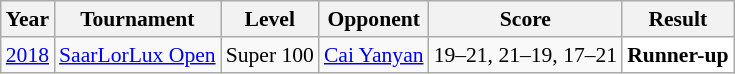<table class="sortable wikitable" style="font-size: 90%;">
<tr>
<th>Year</th>
<th>Tournament</th>
<th>Level</th>
<th>Opponent</th>
<th>Score</th>
<th>Result</th>
</tr>
<tr>
<td align="center"><a href='#'>2018</a></td>
<td align="left"><a href='#'>SaarLorLux Open</a></td>
<td align="left">Super 100</td>
<td align="left"> <a href='#'>Cai Yanyan</a></td>
<td align="left">19–21, 21–19, 17–21</td>
<td style="text-align:left; background:white"> <strong>Runner-up</strong></td>
</tr>
</table>
